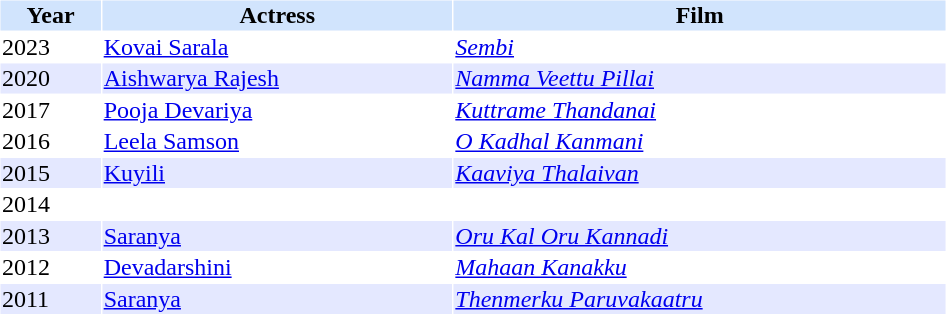<table cellspacing="1" cellpadding="1" border="0" width="50%">
<tr bgcolor="#d1e4fd">
<th>Year</th>
<th>Actress</th>
<th>Film</th>
</tr>
<tr>
<td>2023</td>
<td><a href='#'>Kovai Sarala</a></td>
<td><em><a href='#'>Sembi</a></em></td>
</tr>
<tr bgcolor="#e4e8ff">
<td>2020</td>
<td><a href='#'>Aishwarya Rajesh</a></td>
<td><em><a href='#'>Namma Veettu Pillai</a></em></td>
</tr>
<tr>
<td>2017</td>
<td><a href='#'>Pooja Devariya</a></td>
<td><em><a href='#'>Kuttrame Thandanai</a></em></td>
</tr>
<tr>
<td>2016</td>
<td><a href='#'>Leela Samson</a></td>
<td><em><a href='#'>O Kadhal Kanmani</a></em></td>
</tr>
<tr bgcolor="#e4e8ff">
<td>2015</td>
<td><a href='#'>Kuyili</a></td>
<td><em><a href='#'>Kaaviya Thalaivan</a></em></td>
</tr>
<tr>
<td>2014</td>
<td></td>
<td></td>
</tr>
<tr bgcolor="#e4e8ff">
<td>2013</td>
<td><a href='#'>Saranya</a></td>
<td><em><a href='#'>Oru Kal Oru Kannadi</a></em></td>
</tr>
<tr>
<td>2012</td>
<td><a href='#'>Devadarshini</a></td>
<td><em><a href='#'>Mahaan Kanakku</a></em></td>
</tr>
<tr bgcolor="#e4e8ff">
<td>2011</td>
<td><a href='#'>Saranya</a></td>
<td><em><a href='#'>Thenmerku Paruvakaatru</a></em></td>
</tr>
</table>
